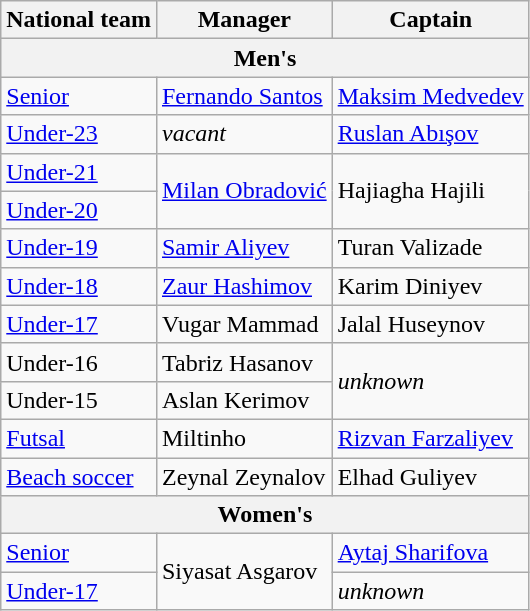<table class="wikitable">
<tr>
<th>National team</th>
<th>Manager</th>
<th>Captain</th>
</tr>
<tr>
<th colspan="3">Men's</th>
</tr>
<tr>
<td><a href='#'>Senior</a></td>
<td> <a href='#'>Fernando Santos</a></td>
<td><a href='#'>Maksim Medvedev</a></td>
</tr>
<tr>
<td><a href='#'>Under-23</a></td>
<td><em>vacant</em></td>
<td><a href='#'>Ruslan Abışov</a></td>
</tr>
<tr>
<td><a href='#'>Under-21</a></td>
<td rowspan="2"> <a href='#'>Milan Obradović</a></td>
<td rowspan="2">Hajiagha Hajili</td>
</tr>
<tr>
<td><a href='#'>Under-20</a></td>
</tr>
<tr>
<td><a href='#'>Under-19</a></td>
<td> <a href='#'>Samir Aliyev</a></td>
<td>Turan Valizade</td>
</tr>
<tr>
<td><a href='#'>Under-18</a></td>
<td> <a href='#'>Zaur Hashimov</a></td>
<td>Karim Diniyev</td>
</tr>
<tr>
<td><a href='#'>Under-17</a></td>
<td> Vugar Mammad</td>
<td>Jalal Huseynov</td>
</tr>
<tr>
<td>Under-16</td>
<td> Tabriz Hasanov</td>
<td rowspan="2"><em>unknown</em></td>
</tr>
<tr>
<td>Under-15</td>
<td> Aslan Kerimov</td>
</tr>
<tr>
<td><a href='#'>Futsal</a></td>
<td> Miltinho</td>
<td><a href='#'>Rizvan Farzaliyev</a></td>
</tr>
<tr>
<td><a href='#'>Beach soccer</a></td>
<td> Zeynal Zeynalov</td>
<td>Elhad Guliyev</td>
</tr>
<tr>
<th colspan="3">Women's</th>
</tr>
<tr>
<td><a href='#'>Senior</a></td>
<td rowspan="2"> Siyasat Asgarov</td>
<td><a href='#'>Aytaj Sharifova</a></td>
</tr>
<tr>
<td><a href='#'>Under-17</a></td>
<td><em>unknown</em></td>
</tr>
</table>
